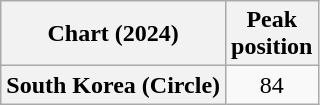<table class="wikitable plainrowheaders" style="text-align:center">
<tr>
<th scope="col">Chart (2024)</th>
<th scope="col">Peak<br>position</th>
</tr>
<tr>
<th scope="row">South Korea (Circle)</th>
<td>84</td>
</tr>
</table>
